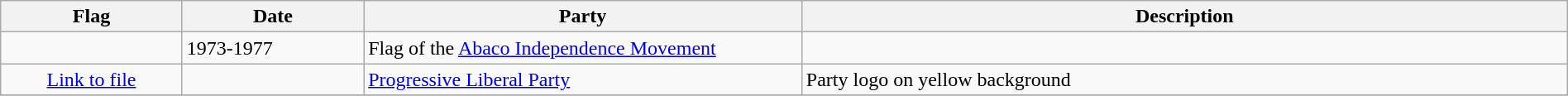<table class="wikitable" style="width:100%">
<tr>
<th scope="col" style="width:120px;">Flag</th>
<th scope="col" style="width:120px;">Date</th>
<th scope="col" style="width:300px;">Party</th>
<th scope="col" style="width:530px;">Description</th>
</tr>
<tr>
<td></td>
<td>1973-1977</td>
<td>Flag of the <a href='#'>Abaco Independence Movement</a></td>
<td></td>
</tr>
<tr>
<td style="text-align:center;"><a href='#'>Link to file</a></td>
<td></td>
<td><a href='#'>Progressive Liberal Party</a></td>
<td>Party logo on yellow background</td>
</tr>
<tr>
</tr>
</table>
